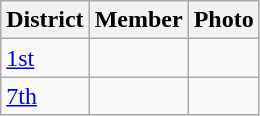<table class="wikitable sortable">
<tr>
<th>District</th>
<th>Member</th>
<th>Photo</th>
</tr>
<tr>
<td><a href='#'>1st</a></td>
<td></td>
<td></td>
</tr>
<tr>
<td><a href='#'>7th</a></td>
<td></td>
<td></td>
</tr>
</table>
